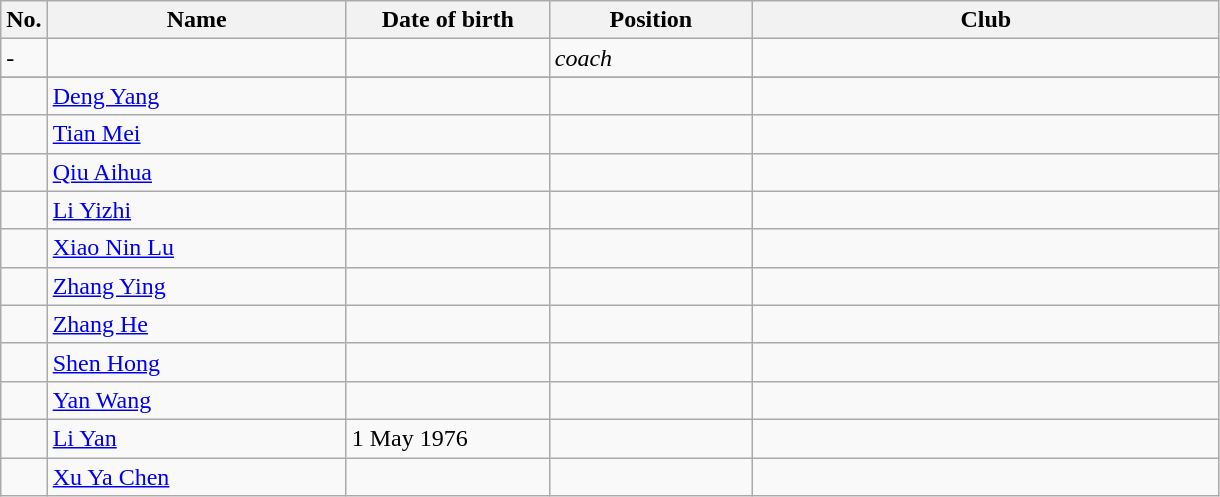<table class=wikitable sortable style=font-size:100%; text-align:center;>
<tr>
<th>No.</th>
<th style=width:12em>Name</th>
<th style=width:8em>Date of birth</th>
<th style=width:8em>Position</th>
<th style=width:19em>Club</th>
</tr>
<tr>
<td>-</td>
<td></td>
<td></td>
<td><em>coach</em></td>
<td></td>
</tr>
<tr>
</tr>
<tr ||>
</tr>
<tr>
<td></td>
<td><a href='#'>Deng Yang</a></td>
<td></td>
<td></td>
<td></td>
</tr>
<tr>
<td></td>
<td><a href='#'>Tian Mei</a></td>
<td></td>
<td></td>
<td></td>
</tr>
<tr>
<td></td>
<td><a href='#'>Qiu Aihua</a></td>
<td></td>
<td></td>
<td></td>
</tr>
<tr>
<td></td>
<td><a href='#'>Li Yizhi</a></td>
<td></td>
<td></td>
<td></td>
</tr>
<tr>
<td></td>
<td><a href='#'>Xiao Nin Lu</a></td>
<td></td>
<td></td>
<td></td>
</tr>
<tr>
<td></td>
<td><a href='#'>Zhang Ying</a></td>
<td></td>
<td></td>
<td></td>
</tr>
<tr>
<td></td>
<td><a href='#'>Zhang He</a></td>
<td></td>
<td></td>
<td></td>
</tr>
<tr>
<td></td>
<td><a href='#'>Shen Hong</a></td>
<td></td>
<td></td>
<td></td>
</tr>
<tr>
<td></td>
<td><a href='#'>Yan Wang</a></td>
<td></td>
<td></td>
<td></td>
</tr>
<tr>
<td></td>
<td><a href='#'>Li Yan</a></td>
<td>1 May 1976</td>
<td></td>
<td></td>
</tr>
<tr>
<td></td>
<td><a href='#'>Xu Ya Chen</a></td>
<td></td>
<td></td>
<td></td>
</tr>
</table>
